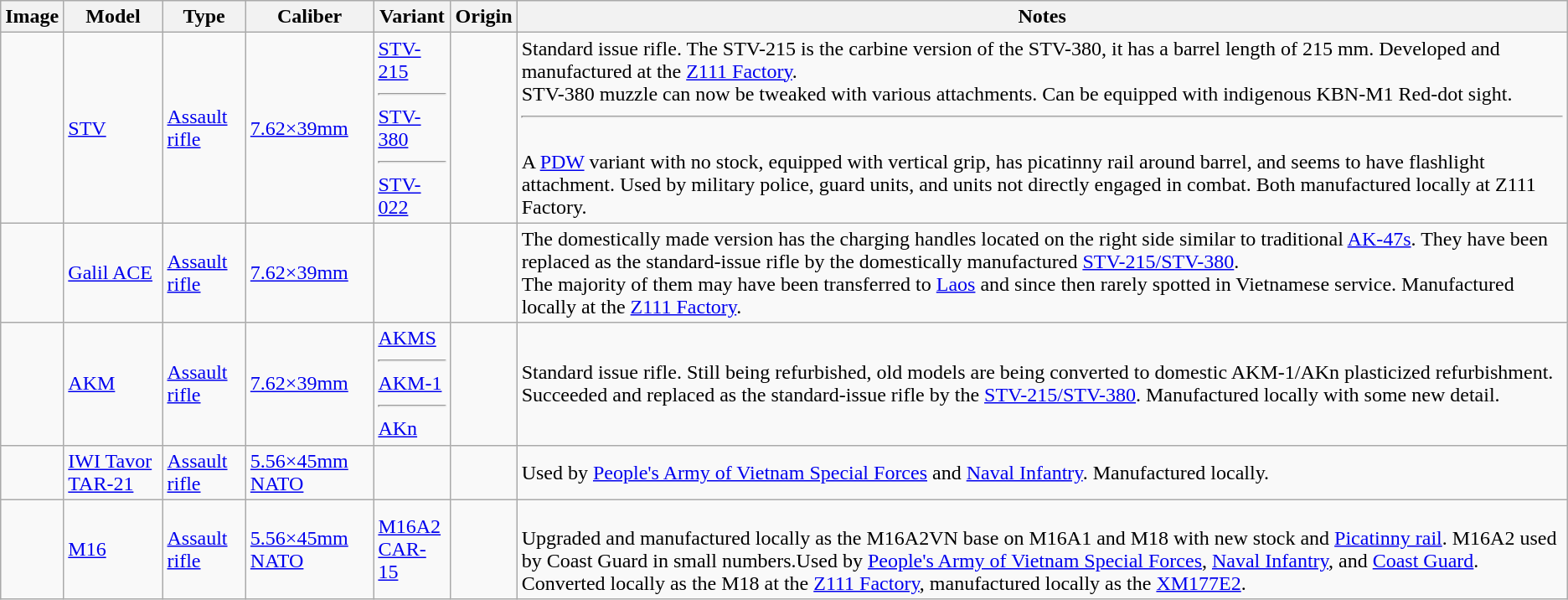<table class="wikitable">
<tr>
<th>Image</th>
<th>Model</th>
<th>Type</th>
<th>Caliber</th>
<th>Variant</th>
<th>Origin</th>
<th>Notes</th>
</tr>
<tr>
<td><br><br></td>
<td><a href='#'>STV</a></td>
<td><a href='#'>Assault rifle</a></td>
<td><a href='#'>7.62×39mm</a></td>
<td><a href='#'>STV-215</a> <hr> <a href='#'>STV-380</a> <hr> <a href='#'>STV-022</a></td>
<td></td>
<td>Standard issue rifle. The STV-215 is the carbine version of the STV-380, it has a barrel length of 215 mm. Developed and manufactured at the <a href='#'>Z111 Factory</a>.<br>STV-380 muzzle can now be tweaked with various attachments. Can be equipped with indigenous KBN-M1 Red-dot sight. <hr><br>A <a href='#'>PDW</a> variant with no stock, equipped with vertical grip, has picatinny rail around barrel, and seems to have flashlight attachment. Used by military police, guard units, and units not directly engaged in combat.
Both manufactured locally at Z111 Factory.</td>
</tr>
<tr>
<td></td>
<td><a href='#'>Galil ACE</a></td>
<td><a href='#'>Assault rifle</a></td>
<td><a href='#'>7.62×39mm</a></td>
<td></td>
<td><br></td>
<td>The domestically made version has the charging handles located on the right side similar to traditional <a href='#'>AK-47s</a>. They have been replaced as the standard-issue rifle by the domestically manufactured <a href='#'>STV-215/STV-380</a>.<br>The majority of them may have been transferred to <a href='#'>Laos</a> and since then rarely spotted in Vietnamese service. Manufactured locally at the <a href='#'>Z111 Factory</a>.</td>
</tr>
<tr>
<td></td>
<td><a href='#'>AKM</a></td>
<td><a href='#'>Assault rifle</a></td>
<td><a href='#'>7.62×39mm</a></td>
<td><a href='#'>AKMS</a> <hr> <a href='#'>AKM-1</a> <hr> <a href='#'>AKn</a></td>
<td><br></td>
<td>Standard issue rifle. Still being refurbished, old models are being converted to domestic AKM-1/AKn plasticized refurbishment. Succeeded and replaced as the standard-issue rifle by the <a href='#'>STV-215/STV-380</a>. Manufactured locally with some new detail.</td>
</tr>
<tr>
<td></td>
<td><a href='#'>IWI Tavor TAR-21</a></td>
<td><a href='#'>Assault rifle</a></td>
<td><a href='#'>5.56×45mm NATO</a></td>
<td></td>
<td><br></td>
<td>Used by <a href='#'>People's Army of Vietnam Special Forces</a> and <a href='#'>Naval Infantry</a>. Manufactured locally.</td>
</tr>
<tr>
<td><br></td>
<td><a href='#'>M16</a></td>
<td><a href='#'>Assault rifle</a></td>
<td><a href='#'>5.56×45mm NATO</a></td>
<td><a href='#'>M16A2</a><br><a href='#'>CAR-15</a></td>
<td><br></td>
<td><br>Upgraded and manufactured locally as the M16A2VN base on M16A1 and M18 with new stock and <a href='#'>Picatinny rail</a>. M16A2 used by Coast Guard in small numbers.Used by <a href='#'>People's Army of Vietnam Special Forces</a>, <a href='#'>Naval Infantry</a>, and <a href='#'>Coast Guard</a>. Converted locally as the M18 at the <a href='#'>Z111 Factory</a>, manufactured locally as the <a href='#'>XM177E2</a>.</td>
</tr>
</table>
